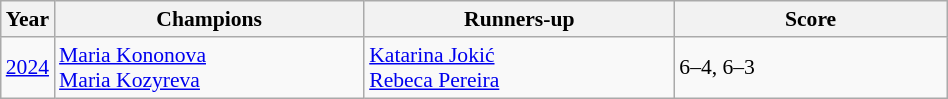<table class="wikitable" style="font-size:90%">
<tr>
<th>Year</th>
<th width="200">Champions</th>
<th width="200">Runners-up</th>
<th width="175">Score</th>
</tr>
<tr>
<td><a href='#'>2024</a></td>
<td> <a href='#'>Maria Kononova</a><br> <a href='#'>Maria Kozyreva</a></td>
<td> <a href='#'>Katarina Jokić</a><br> <a href='#'>Rebeca Pereira</a></td>
<td>6–4, 6–3</td>
</tr>
</table>
